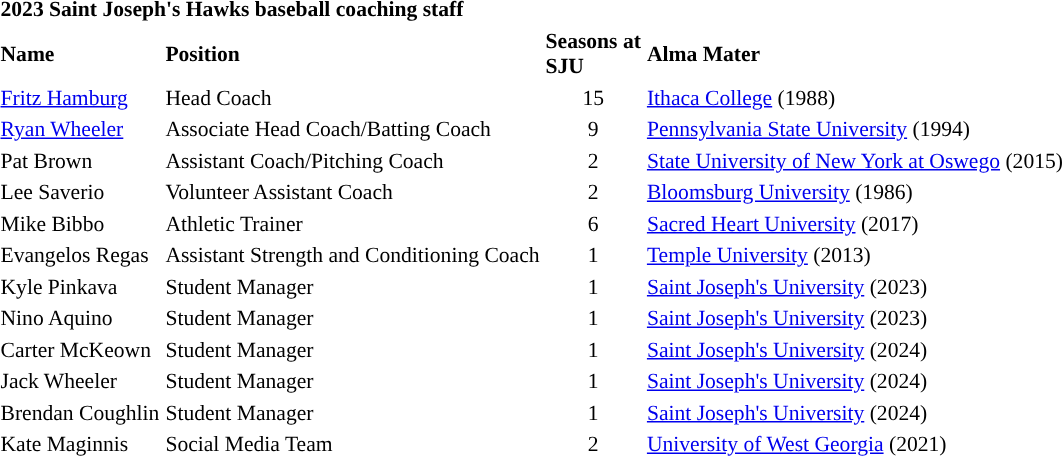<table class="toccolours" style="text-align: left; font-size:90%;">
<tr>
<th colspan="4">2023 Saint Joseph's Hawks baseball coaching staff</th>
</tr>
<tr>
<th>Name</th>
<th>Position</th>
<th>Seasons at<br>SJU</th>
<th>Alma Mater</th>
</tr>
<tr>
<td><a href='#'>Fritz Hamburg</a></td>
<td>Head Coach</td>
<td align=center>15</td>
<td><a href='#'>Ithaca College</a> (1988)</td>
</tr>
<tr>
<td><a href='#'>Ryan Wheeler</a></td>
<td>Associate Head Coach/Batting Coach</td>
<td align=center>9</td>
<td><a href='#'>Pennsylvania State University</a> (1994)</td>
</tr>
<tr>
<td>Pat Brown</td>
<td>Assistant Coach/Pitching Coach</td>
<td align=center>2</td>
<td><a href='#'>State University of New York at Oswego</a> (2015)</td>
</tr>
<tr>
<td>Lee Saverio</td>
<td>Volunteer Assistant Coach</td>
<td align=center>2</td>
<td><a href='#'>Bloomsburg University</a> (1986)</td>
</tr>
<tr>
<td>Mike Bibbo</td>
<td>Athletic Trainer</td>
<td align=center>6</td>
<td><a href='#'>Sacred Heart University</a> (2017)</td>
</tr>
<tr>
<td>Evangelos Regas</td>
<td>Assistant Strength and Conditioning Coach</td>
<td align=center>1</td>
<td><a href='#'>Temple University</a> (2013)</td>
</tr>
<tr>
<td>Kyle Pinkava</td>
<td>Student Manager</td>
<td align=center>1</td>
<td><a href='#'>Saint Joseph's University</a> (2023)</td>
</tr>
<tr>
<td>Nino Aquino</td>
<td>Student Manager</td>
<td align=center>1</td>
<td><a href='#'>Saint Joseph's University</a> (2023)</td>
</tr>
<tr>
<td>Carter McKeown</td>
<td>Student Manager</td>
<td align=center>1</td>
<td><a href='#'>Saint Joseph's University</a> (2024)</td>
</tr>
<tr>
<td>Jack Wheeler</td>
<td>Student Manager</td>
<td align=center>1</td>
<td><a href='#'>Saint Joseph's University</a> (2024)</td>
</tr>
<tr>
<td>Brendan Coughlin</td>
<td>Student Manager</td>
<td align=center>1</td>
<td><a href='#'>Saint Joseph's University</a> (2024)</td>
</tr>
<tr>
<td>Kate Maginnis</td>
<td>Social Media Team</td>
<td align=center>2</td>
<td><a href='#'>University of West Georgia</a> (2021)</td>
</tr>
</table>
